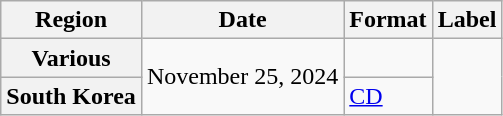<table class="wikitable plainrowheaders">
<tr>
<th scope="col">Region</th>
<th scope="col">Date</th>
<th scope="col">Format</th>
<th scope="col">Label</th>
</tr>
<tr>
<th scope="row">Various</th>
<td rowspan="2">November 25, 2024</td>
<td></td>
<td rowspan="2"></td>
</tr>
<tr>
<th scope="row">South Korea</th>
<td><a href='#'>CD</a></td>
</tr>
</table>
